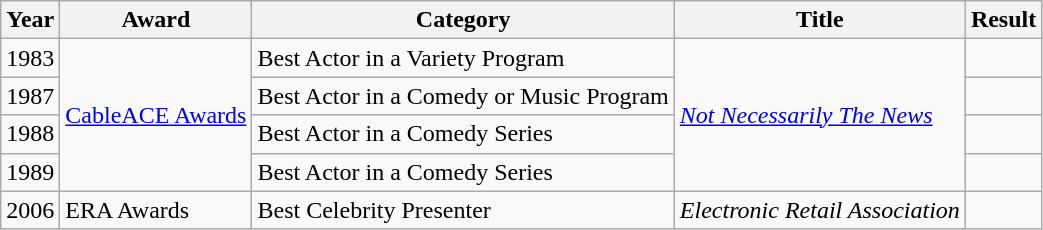<table class="wikitable sortable">
<tr>
<th>Year</th>
<th>Award</th>
<th>Category</th>
<th>Title</th>
<th>Result</th>
</tr>
<tr>
<td>1983</td>
<td rowspan="4"><a href='#'>CableACE Awards</a></td>
<td>Best Actor in a Variety Program</td>
<td rowspan="4"><em><a href='#'>Not Necessarily The News</a></em></td>
<td></td>
</tr>
<tr>
<td>1987</td>
<td>Best Actor in a Comedy or Music Program</td>
<td></td>
</tr>
<tr>
<td>1988</td>
<td>Best Actor in a Comedy Series</td>
<td></td>
</tr>
<tr>
<td>1989</td>
<td>Best Actor in a Comedy Series</td>
<td></td>
</tr>
<tr>
<td>2006</td>
<td>ERA Awards</td>
<td>Best Celebrity Presenter</td>
<td><em>Electronic Retail Association</em></td>
<td></td>
</tr>
</table>
